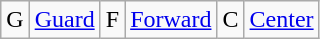<table class=wikitable>
<tr>
<td>G</td>
<td><a href='#'>Guard</a></td>
<td>F</td>
<td><a href='#'>Forward</a></td>
<td>C</td>
<td><a href='#'>Center</a></td>
</tr>
</table>
